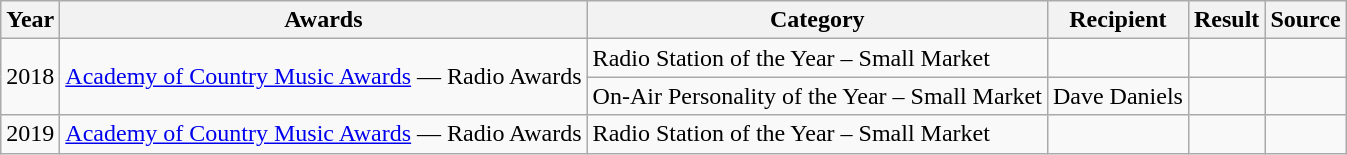<table class="wikitable">
<tr>
<th>Year</th>
<th>Awards</th>
<th>Category</th>
<th>Recipient</th>
<th>Result</th>
<th>Source</th>
</tr>
<tr>
<td rowspan="2">2018</td>
<td rowspan="2"><a href='#'>Academy of Country Music Awards</a> — Radio Awards</td>
<td>Radio Station of the Year – Small Market</td>
<td></td>
<td></td>
<td></td>
</tr>
<tr>
<td>On-Air Personality of the Year – Small Market</td>
<td>Dave Daniels</td>
<td></td>
<td></td>
</tr>
<tr>
<td rowspan="1">2019</td>
<td rowspan="1"><a href='#'>Academy of Country Music Awards</a> — Radio Awards</td>
<td>Radio Station of the Year – Small Market</td>
<td></td>
<td></td>
<td></td>
</tr>
</table>
